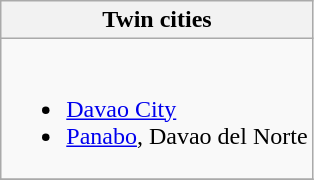<table class="wikitable">
<tr>
<th>Twin cities</th>
</tr>
<tr valign="top">
<td style="vertical-align:top; width:110%;"><br><ul><li><a href='#'>Davao City</a></li><li><a href='#'>Panabo</a>, Davao del Norte</li></ul></td>
</tr>
<tr>
</tr>
</table>
